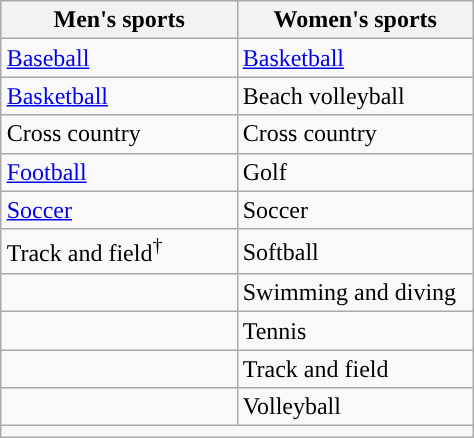<table class="wikitable" style="float:right; clear:right; margin:0 0 1em 1em;">
<tr>
<th width=150px>Men's sports</th>
<th width=150px>Women's sports</th>
</tr>
<tr>
<td><a href='#'>Baseball</a></td>
<td><a href='#'>Basketball</a></td>
</tr>
<tr>
<td><a href='#'>Basketball</a></td>
<td>Beach volleyball</td>
</tr>
<tr>
<td>Cross country</td>
<td>Cross country</td>
</tr>
<tr>
<td><a href='#'>Football</a></td>
<td>Golf</td>
</tr>
<tr>
<td><a href='#'>Soccer</a></td>
<td>Soccer</td>
</tr>
<tr>
<td>Track and field<sup>†</sup></td>
<td>Softball</td>
</tr>
<tr>
<td></td>
<td>Swimming and diving</td>
</tr>
<tr>
<td></td>
<td>Tennis</td>
</tr>
<tr>
<td></td>
<td>Track and field</td>
</tr>
<tr>
<td></td>
<td>Volleyball</td>
</tr>
<tr>
<td colspan="2"></td>
</tr>
</table>
